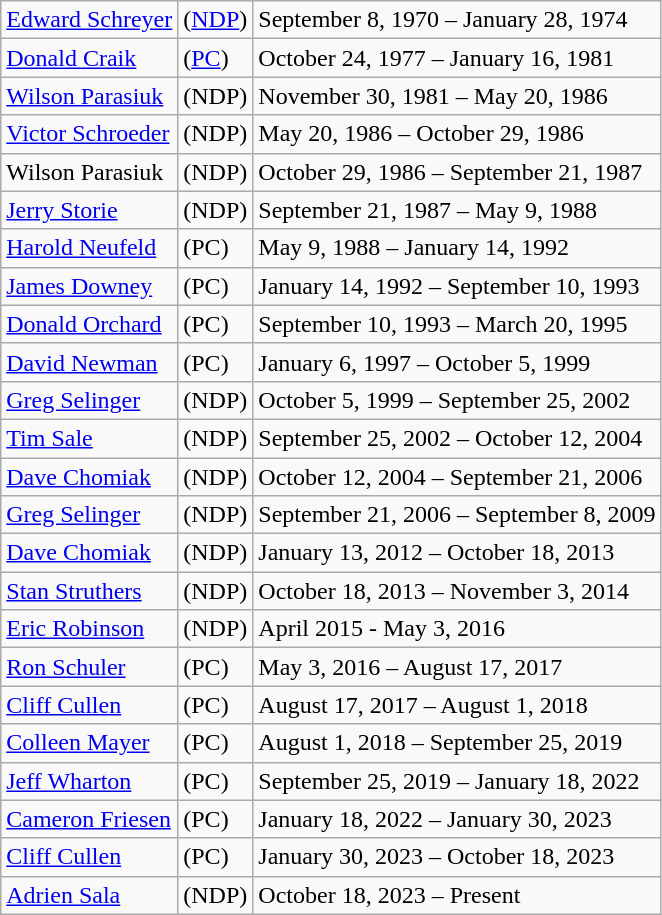<table class=wikitable>
<tr>
<td><a href='#'>Edward Schreyer</a></td>
<td>(<a href='#'>NDP</a>)</td>
<td>September 8, 1970 – January 28, 1974</td>
</tr>
<tr>
<td><a href='#'>Donald Craik</a></td>
<td>(<a href='#'>PC</a>)</td>
<td>October 24, 1977 – January 16, 1981</td>
</tr>
<tr>
<td><a href='#'>Wilson Parasiuk</a></td>
<td>(NDP)</td>
<td>November 30, 1981 – May 20, 1986</td>
</tr>
<tr>
<td><a href='#'>Victor Schroeder</a></td>
<td>(NDP)</td>
<td>May 20, 1986 – October 29, 1986</td>
</tr>
<tr>
<td>Wilson Parasiuk</td>
<td>(NDP)</td>
<td>October 29, 1986 – September 21, 1987</td>
</tr>
<tr>
<td><a href='#'>Jerry Storie</a></td>
<td>(NDP)</td>
<td>September 21, 1987 – May 9, 1988</td>
</tr>
<tr>
<td><a href='#'>Harold Neufeld</a></td>
<td>(PC)</td>
<td>May 9, 1988 – January 14, 1992</td>
</tr>
<tr>
<td><a href='#'>James Downey</a></td>
<td>(PC)</td>
<td>January 14, 1992 – September 10, 1993</td>
</tr>
<tr>
<td><a href='#'>Donald Orchard</a></td>
<td>(PC)</td>
<td>September 10, 1993 – March 20, 1995</td>
</tr>
<tr>
<td><a href='#'>David Newman</a></td>
<td>(PC)</td>
<td>January 6, 1997 – October 5, 1999</td>
</tr>
<tr>
<td><a href='#'>Greg Selinger</a></td>
<td>(NDP)</td>
<td>October 5, 1999 – September 25, 2002</td>
</tr>
<tr>
<td><a href='#'>Tim Sale</a></td>
<td>(NDP)</td>
<td>September 25, 2002 – October 12, 2004</td>
</tr>
<tr>
<td><a href='#'>Dave Chomiak</a></td>
<td>(NDP)</td>
<td>October 12, 2004 – September 21, 2006</td>
</tr>
<tr>
<td><a href='#'>Greg Selinger</a></td>
<td>(NDP)</td>
<td>September 21, 2006 – September 8, 2009</td>
</tr>
<tr>
<td><a href='#'>Dave Chomiak</a></td>
<td>(NDP)</td>
<td>January 13, 2012 – October 18, 2013</td>
</tr>
<tr>
<td><a href='#'>Stan Struthers</a></td>
<td>(NDP)</td>
<td>October 18, 2013 – November 3, 2014</td>
</tr>
<tr>
<td><a href='#'>Eric Robinson</a></td>
<td>(NDP)</td>
<td>April 2015 - May 3, 2016</td>
</tr>
<tr>
<td><a href='#'>Ron Schuler</a></td>
<td>(PC)</td>
<td>May 3, 2016 – August 17, 2017</td>
</tr>
<tr>
<td><a href='#'>Cliff Cullen</a></td>
<td>(PC)</td>
<td>August 17, 2017 – August 1, 2018</td>
</tr>
<tr>
<td><a href='#'>Colleen Mayer</a></td>
<td>(PC)</td>
<td>August 1, 2018 – September 25, 2019</td>
</tr>
<tr>
<td><a href='#'>Jeff Wharton</a></td>
<td>(PC)</td>
<td>September 25, 2019 – January 18, 2022</td>
</tr>
<tr>
<td><a href='#'>Cameron Friesen</a></td>
<td>(PC)</td>
<td>January 18, 2022 – January 30, 2023</td>
</tr>
<tr>
<td><a href='#'>Cliff Cullen</a></td>
<td>(PC)</td>
<td>January 30, 2023 – October 18, 2023</td>
</tr>
<tr>
<td><a href='#'>Adrien Sala</a></td>
<td>(NDP)</td>
<td>October 18, 2023 – Present</td>
</tr>
</table>
